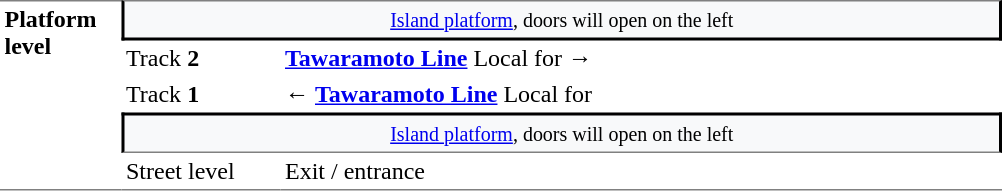<table border=0 cellspacing=0 cellpadding=3>
<tr>
<td style="border-top: 1px solid gray;" width=50 rowspan=4 valign=top><strong>Platform level</strong></td>
<td style="border-top: 1px solid gray; border-right: 2px solid black; border-left: 2px solid black; border-bottom: 2px solid black; background-color:#f8f9fa;text-align:center;" colspan=3><small><a href='#'>Island platform</a>, doors will open on the left   </small></td>
</tr>
<tr>
<td style="" width=100>Track <strong>2</strong></td>
<td style="" width=475> <strong><a href='#'>Tawaramoto Line</a></strong>  Local for  →</td>
</tr>
<tr>
<td style="">Track <strong>1</strong></td>
<td style="">←  <strong><a href='#'>Tawaramoto Line</a></strong>  Local for </td>
</tr>
<tr>
<td style="border-top: 2px solid black;border-right: 2px solid black;border-left: 2px solid black;border-bottom: 1px solid gray;background-color:#f8f9fa;text-align:center;" colspan=3><small><a href='#'>Island platform</a>, doors will open on the left   </small></td>
</tr>
<tr>
<td style="border-bottom: 1px solid gray;" valign=top width=75></td>
<td style="border-bottom: 1px solid gray;" valign=top width=100>Street level</td>
<td style="border-bottom: 1px solid gray;" valign=top width=475>Exit / entrance</td>
</tr>
</table>
